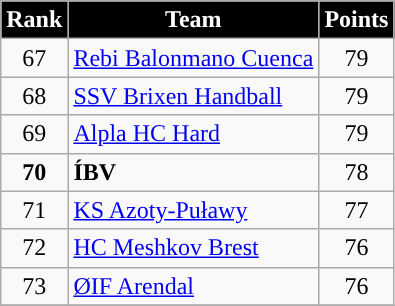<table class="wikitable" style="text-align: center">
<tr>
<th style="color:#FFFFFF; background:#000000">Rank</th>
<th style="color:#FFFFFF; background:#000000">Team</th>
<th style="color:#FFFFFF; background:#000000">Points</th>
</tr>
<tr>
<td>67</td>
<td align=left> <a href='#'>Rebi Balonmano Cuenca</a></td>
<td>79</td>
</tr>
<tr>
<td>68</td>
<td align=left> <a href='#'>SSV Brixen Handball</a></td>
<td>79</td>
</tr>
<tr>
<td>69</td>
<td align=left> <a href='#'>Alpla HC Hard</a></td>
<td>79</td>
</tr>
<tr>
<td><strong>70</strong></td>
<td align=left> <strong>ÍBV</strong></td>
<td>78</td>
</tr>
<tr>
<td>71</td>
<td align=left> <a href='#'>KS Azoty-Puławy</a></td>
<td>77</td>
</tr>
<tr>
<td>72</td>
<td align=left> <a href='#'>HC Meshkov Brest</a></td>
<td>76</td>
</tr>
<tr>
<td>73</td>
<td align=left> <a href='#'>ØIF Arendal</a></td>
<td>76</td>
</tr>
<tr>
</tr>
</table>
